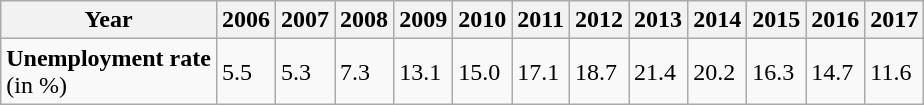<table class="wikitable">
<tr>
<th>Year</th>
<th>2006</th>
<th>2007</th>
<th>2008</th>
<th>2009</th>
<th>2010</th>
<th>2011</th>
<th>2012</th>
<th>2013</th>
<th>2014</th>
<th>2015</th>
<th>2016</th>
<th>2017</th>
</tr>
<tr>
<td><strong>Unemployment rate</strong><br>(in %)</td>
<td>5.5</td>
<td>5.3</td>
<td>7.3</td>
<td>13.1</td>
<td>15.0</td>
<td>17.1</td>
<td>18.7</td>
<td>21.4</td>
<td>20.2</td>
<td>16.3</td>
<td>14.7</td>
<td>11.6</td>
</tr>
</table>
